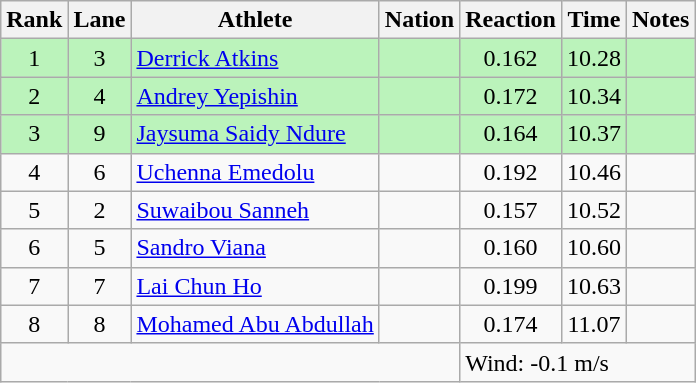<table class="wikitable sortable" style="text-align:center">
<tr>
<th>Rank</th>
<th>Lane</th>
<th>Athlete</th>
<th>Nation</th>
<th>Reaction</th>
<th>Time</th>
<th>Notes</th>
</tr>
<tr bgcolor=bbf3bb>
<td>1</td>
<td>3</td>
<td align="left"><a href='#'>Derrick Atkins</a></td>
<td align="left"></td>
<td>0.162</td>
<td>10.28</td>
<td></td>
</tr>
<tr bgcolor=bbf3bb>
<td>2</td>
<td>4</td>
<td align="left"><a href='#'>Andrey Yepishin</a></td>
<td align="left"></td>
<td>0.172</td>
<td>10.34</td>
<td></td>
</tr>
<tr bgcolor=bbf3bb>
<td>3</td>
<td>9</td>
<td align="left"><a href='#'>Jaysuma Saidy Ndure</a></td>
<td align="left"></td>
<td>0.164</td>
<td>10.37</td>
<td></td>
</tr>
<tr>
<td>4</td>
<td>6</td>
<td align="left"><a href='#'>Uchenna Emedolu</a></td>
<td align="left"></td>
<td>0.192</td>
<td>10.46</td>
<td></td>
</tr>
<tr>
<td>5</td>
<td>2</td>
<td align="left"><a href='#'>Suwaibou Sanneh</a></td>
<td align="left"></td>
<td>0.157</td>
<td>10.52</td>
<td></td>
</tr>
<tr>
<td>6</td>
<td>5</td>
<td align="left"><a href='#'>Sandro Viana</a></td>
<td align="left"></td>
<td>0.160</td>
<td>10.60</td>
<td></td>
</tr>
<tr>
<td>7</td>
<td>7</td>
<td align="left"><a href='#'>Lai Chun Ho</a></td>
<td align="left"></td>
<td>0.199</td>
<td>10.63</td>
<td></td>
</tr>
<tr>
<td>8</td>
<td>8</td>
<td align="left"><a href='#'>Mohamed Abu Abdullah</a></td>
<td align="left"></td>
<td>0.174</td>
<td>11.07</td>
<td></td>
</tr>
<tr>
<td colspan=4></td>
<td colspan=4 align=left>Wind: -0.1 m/s</td>
</tr>
</table>
